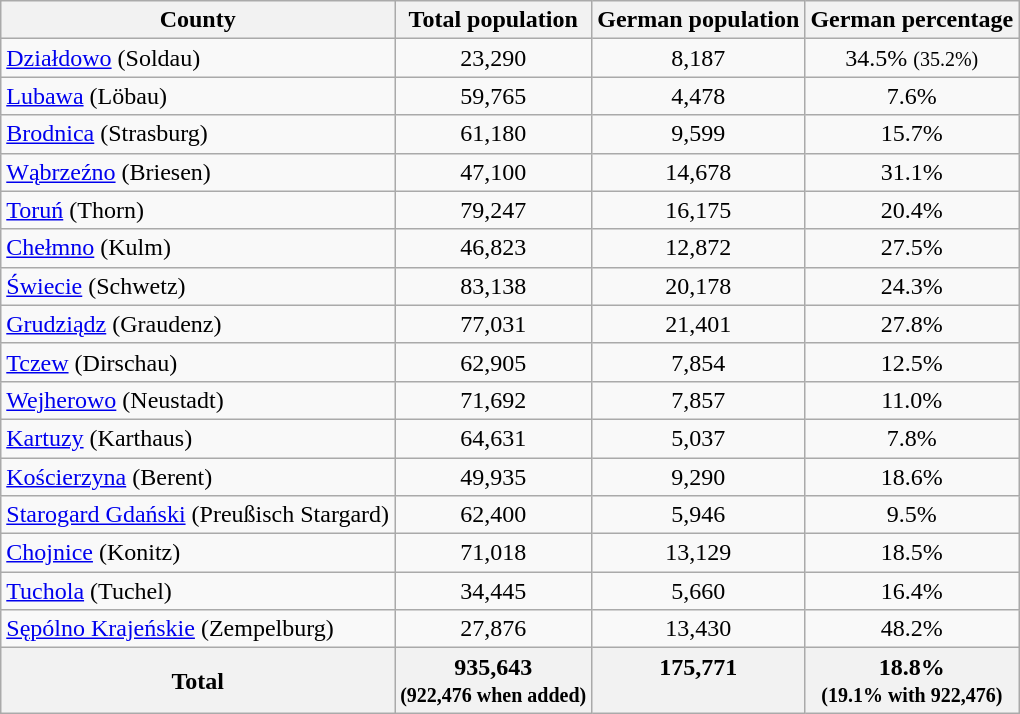<table class="wikitable">
<tr>
<th>County</th>
<th>Total population</th>
<th>German population</th>
<th>German percentage</th>
</tr>
<tr>
<td><a href='#'>Działdowo</a> (Soldau)</td>
<td style="text-align:center;">23,290</td>
<td style="text-align:center;">8,187</td>
<td style="text-align:center;">34.5% <small>(35.2%)</small></td>
</tr>
<tr>
<td><a href='#'>Lubawa</a> (Löbau)</td>
<td style="text-align:center;">59,765</td>
<td style="text-align:center;">4,478</td>
<td style="text-align:center;">7.6%</td>
</tr>
<tr>
<td><a href='#'>Brodnica</a> (Strasburg)</td>
<td style="text-align:center;">61,180</td>
<td style="text-align:center;">9,599</td>
<td style="text-align:center;">15.7%</td>
</tr>
<tr>
<td><a href='#'>Wąbrzeźno</a> (Briesen)</td>
<td style="text-align:center;">47,100</td>
<td style="text-align:center;">14,678</td>
<td style="text-align:center;">31.1%</td>
</tr>
<tr>
<td><a href='#'>Toruń</a> (Thorn)</td>
<td style="text-align:center;">79,247</td>
<td style="text-align:center;">16,175</td>
<td style="text-align:center;">20.4%</td>
</tr>
<tr>
<td><a href='#'>Chełmno</a> (Kulm)</td>
<td style="text-align:center;">46,823</td>
<td style="text-align:center;">12,872</td>
<td style="text-align:center;">27.5%</td>
</tr>
<tr>
<td><a href='#'>Świecie</a> (Schwetz)</td>
<td style="text-align:center;">83,138</td>
<td style="text-align:center;">20,178</td>
<td style="text-align:center;">24.3%</td>
</tr>
<tr>
<td><a href='#'>Grudziądz</a> (Graudenz)</td>
<td style="text-align:center;">77,031</td>
<td style="text-align:center;">21,401</td>
<td style="text-align:center;">27.8%</td>
</tr>
<tr>
<td><a href='#'>Tczew</a> (Dirschau)</td>
<td style="text-align:center;">62,905</td>
<td style="text-align:center;">7,854</td>
<td style="text-align:center;">12.5%</td>
</tr>
<tr>
<td><a href='#'>Wejherowo</a> (Neustadt)</td>
<td style="text-align:center;">71,692</td>
<td style="text-align:center;">7,857</td>
<td style="text-align:center;">11.0%</td>
</tr>
<tr>
<td><a href='#'>Kartuzy</a> (Karthaus)</td>
<td style="text-align:center;">64,631</td>
<td style="text-align:center;">5,037</td>
<td style="text-align:center;">7.8%</td>
</tr>
<tr>
<td><a href='#'>Kościerzyna</a> (Berent)</td>
<td style="text-align:center;">49,935</td>
<td style="text-align:center;">9,290</td>
<td style="text-align:center;">18.6%</td>
</tr>
<tr>
<td><a href='#'>Starogard Gdański</a> (Preußisch Stargard)</td>
<td style="text-align:center;">62,400</td>
<td style="text-align:center;">5,946</td>
<td style="text-align:center;">9.5%</td>
</tr>
<tr>
<td><a href='#'>Chojnice</a> (Konitz)</td>
<td style="text-align:center;">71,018</td>
<td style="text-align:center;">13,129</td>
<td style="text-align:center;">18.5%</td>
</tr>
<tr>
<td><a href='#'>Tuchola</a> (Tuchel)</td>
<td style="text-align:center;">34,445</td>
<td style="text-align:center;">5,660</td>
<td style="text-align:center;">16.4%</td>
</tr>
<tr>
<td><a href='#'>Sępólno Krajeńskie</a> (Zempelburg)</td>
<td style="text-align:center;">27,876</td>
<td style="text-align:center;">13,430</td>
<td style="text-align:center;">48.2%</td>
</tr>
<tr>
<th>Total</th>
<th style="text-align:center;">935,643<br><small>(922,476 when added)</small></th>
<th style="text-align:center;">175,771<br> </th>
<th style="text-align:center;">18.8%<br><small>(19.1% with 922,476)</small></th>
</tr>
</table>
